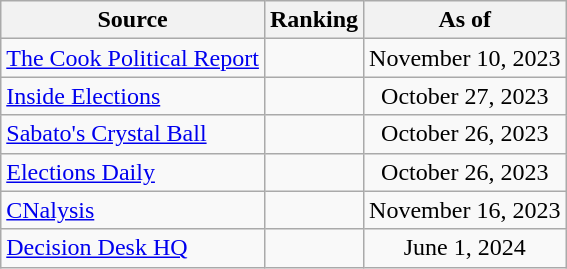<table class="wikitable" style="text-align:center">
<tr>
<th>Source</th>
<th>Ranking</th>
<th>As of</th>
</tr>
<tr>
<td align="left"><a href='#'>The Cook Political Report</a></td>
<td></td>
<td>November 10, 2023</td>
</tr>
<tr>
<td align="left"><a href='#'>Inside Elections</a></td>
<td></td>
<td>October 27, 2023</td>
</tr>
<tr>
<td align="left"><a href='#'>Sabato's Crystal Ball</a></td>
<td></td>
<td>October 26, 2023</td>
</tr>
<tr>
<td align="left"><a href='#'>Elections Daily</a></td>
<td></td>
<td>October 26, 2023</td>
</tr>
<tr>
<td align=left><a href='#'>CNalysis</a></td>
<td></td>
<td>November 16, 2023</td>
</tr>
<tr>
<td align=left><a href='#'>Decision Desk HQ</a></td>
<td></td>
<td>June 1, 2024</td>
</tr>
</table>
